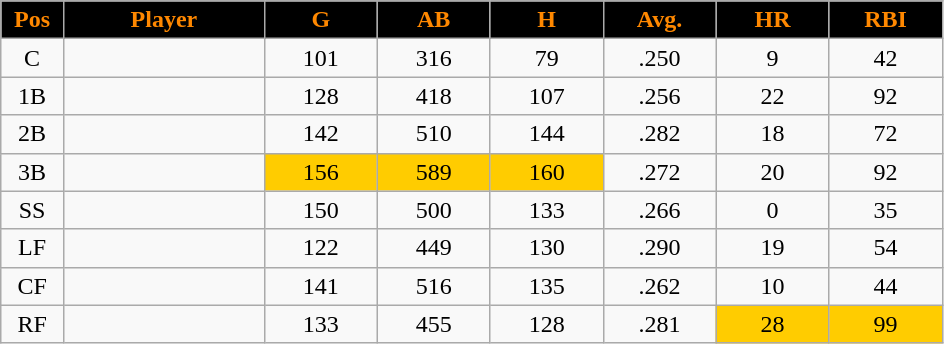<table class="wikitable sortable">
<tr>
<th style="background:black;color:#FF8800;" width="5%">Pos</th>
<th style="background:black;color:#FF8800;" width="16%">Player</th>
<th style="background:black;color:#FF8800;" width="9%">G</th>
<th style="background:black;color:#FF8800;" width="9%">AB</th>
<th style="background:black;color:#FF8800;" width="9%">H</th>
<th style="background:black;color:#FF8800;" width="9%">Avg.</th>
<th style="background:black;color:#FF8800;" width="9%">HR</th>
<th style="background:black;color:#FF8800;" width="9%">RBI</th>
</tr>
<tr align="center">
<td>C</td>
<td></td>
<td>101</td>
<td>316</td>
<td>79</td>
<td>.250</td>
<td>9</td>
<td>42</td>
</tr>
<tr align="center">
<td>1B</td>
<td></td>
<td>128</td>
<td>418</td>
<td>107</td>
<td>.256</td>
<td>22</td>
<td>92</td>
</tr>
<tr align="center">
<td>2B</td>
<td></td>
<td>142</td>
<td>510</td>
<td>144</td>
<td>.282</td>
<td>18</td>
<td>72</td>
</tr>
<tr align="center">
<td>3B</td>
<td></td>
<td bgcolor="#FFCC00">156</td>
<td bgcolor="#FFCC00">589</td>
<td bgcolor="#FFCC00">160</td>
<td>.272</td>
<td>20</td>
<td>92</td>
</tr>
<tr align="center">
<td>SS</td>
<td></td>
<td>150</td>
<td>500</td>
<td>133</td>
<td>.266</td>
<td>0</td>
<td>35</td>
</tr>
<tr align="center">
<td>LF</td>
<td></td>
<td>122</td>
<td>449</td>
<td>130</td>
<td>.290</td>
<td>19</td>
<td>54</td>
</tr>
<tr align="center">
<td>CF</td>
<td></td>
<td>141</td>
<td>516</td>
<td>135</td>
<td>.262</td>
<td>10</td>
<td>44</td>
</tr>
<tr align="center">
<td>RF</td>
<td></td>
<td>133</td>
<td>455</td>
<td>128</td>
<td>.281</td>
<td bgcolor="#FFCC00">28</td>
<td bgcolor="#FFCC00">99</td>
</tr>
</table>
